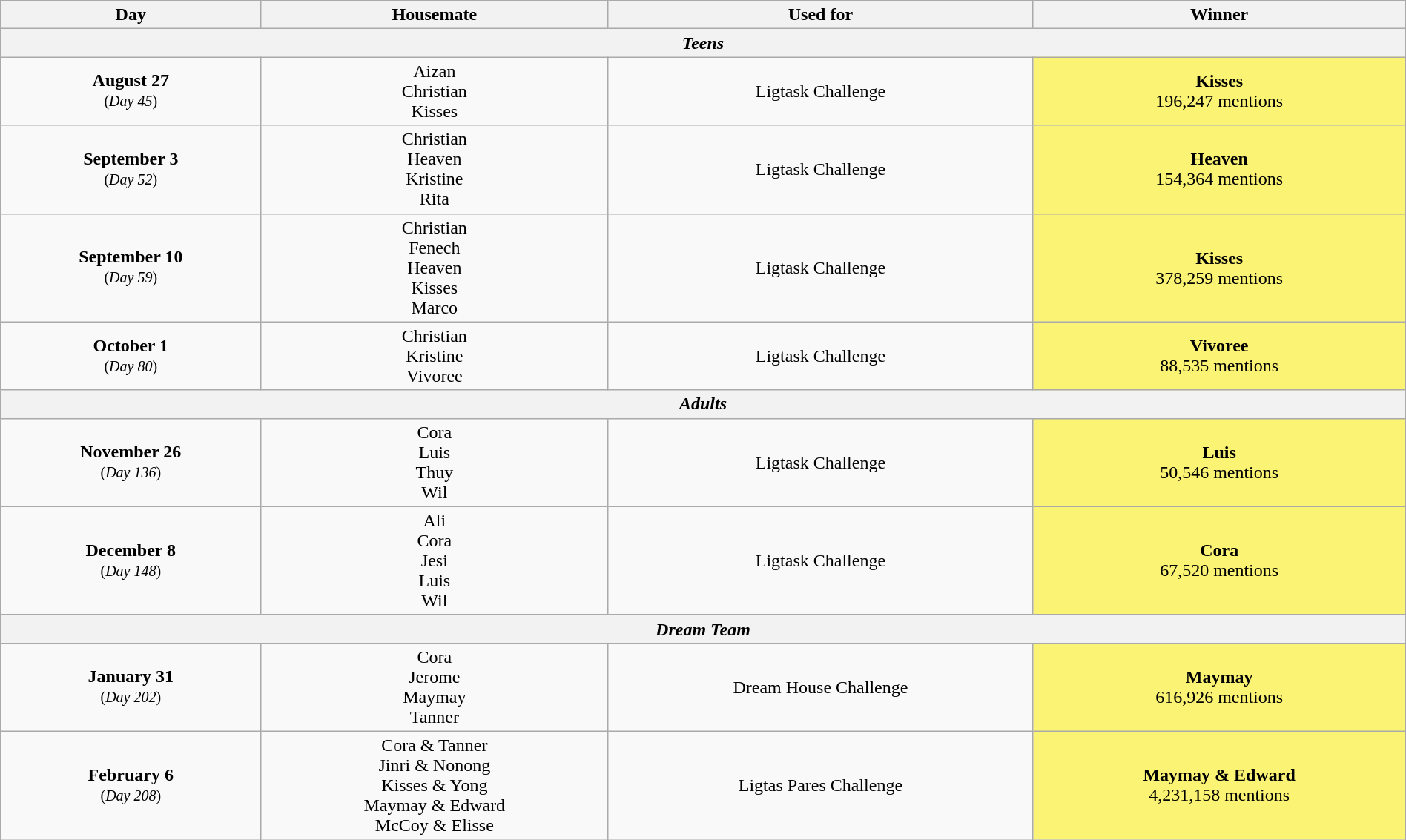<table class="wikitable" style="text-align:center; font-size:100%; line-height:18px;" width="100%">
<tr>
<th>Day</th>
<th>Housemate</th>
<th>Used for</th>
<th>Winner</th>
</tr>
<tr>
<th colspan="4"><em>Teens</em></th>
</tr>
<tr>
<td><strong>August 27</strong><br><small>(<em>Day 45</em>)</small></td>
<td>Aizan<br>Christian<br>Kisses</td>
<td>Ligtask Challenge</td>
<td style="background:#FBF373;"><strong>Kisses</strong> <br> 196,247 mentions</td>
</tr>
<tr>
<td><strong>September 3</strong><br><small>(<em>Day 52</em>)</small></td>
<td>Christian<br>Heaven<br>Kristine<br>Rita</td>
<td>Ligtask Challenge</td>
<td style="background:#FBF373;"><strong>Heaven</strong> <br> 154,364 mentions</td>
</tr>
<tr>
<td><strong>September 10</strong><br><small>(<em>Day 59</em>)</small></td>
<td>Christian<br>Fenech<br>Heaven<br>Kisses<br>Marco</td>
<td>Ligtask Challenge</td>
<td style="background:#FBF373;"><strong>Kisses</strong> <br> 378,259 mentions</td>
</tr>
<tr>
<td><strong>October 1</strong><br><small>(<em>Day 80</em>)</small></td>
<td>Christian<br>Kristine<br>Vivoree</td>
<td>Ligtask Challenge</td>
<td style="background:#FBF373;"><strong>Vivoree</strong> <br> 88,535 mentions</td>
</tr>
<tr>
<th colspan="4"><em>Adults</em></th>
</tr>
<tr>
<td><strong>November 26</strong><br><small>(<em>Day 136</em>)</small></td>
<td>Cora<br>Luis<br>Thuy<br>Wil</td>
<td>Ligtask Challenge</td>
<td style="background:#FBF373;"><strong>Luis</strong> <br> 50,546 mentions</td>
</tr>
<tr>
<td><strong>December 8</strong><br><small>(<em>Day 148</em>)</small></td>
<td>Ali<br>Cora<br>Jesi<br>Luis<br>Wil</td>
<td>Ligtask Challenge</td>
<td style="background:#FBF373;"><strong>Cora</strong> <br> 67,520 mentions</td>
</tr>
<tr>
<th colspan="4"><em>Dream Team</em></th>
</tr>
<tr>
<td><strong>January 31</strong><br><small>(<em>Day 202</em>)</small></td>
<td>Cora <br> Jerome <br> Maymay <br> Tanner</td>
<td>Dream House Challenge</td>
<td style="background:#FBF373;"><strong>Maymay</strong> <br> 616,926 mentions</td>
</tr>
<tr>
<td><strong>February 6</strong><br><small>(<em>Day 208</em>)</small></td>
<td>Cora & Tanner <br> Jinri & Nonong <br> Kisses & Yong <br> Maymay & Edward <br> McCoy & Elisse</td>
<td>Ligtas Pares Challenge</td>
<td style="background:#FBF373;"><strong>Maymay & Edward</strong> <br> 4,231,158 mentions</td>
</tr>
</table>
